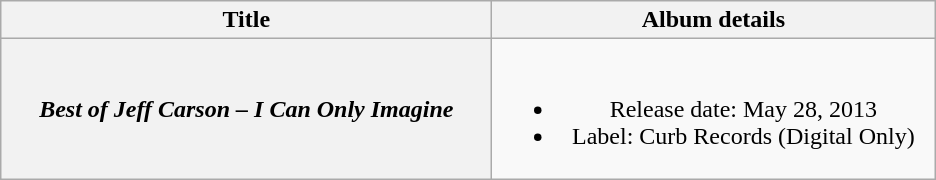<table class="wikitable plainrowheaders" style="text-align:center;">
<tr>
<th style="width:20em;">Title</th>
<th style="width:18em;">Album details</th>
</tr>
<tr>
<th scope="row"><em>Best of Jeff Carson – I Can Only Imagine</em></th>
<td><br><ul><li>Release date: May 28, 2013</li><li>Label: Curb Records (Digital Only)</li></ul></td>
</tr>
</table>
